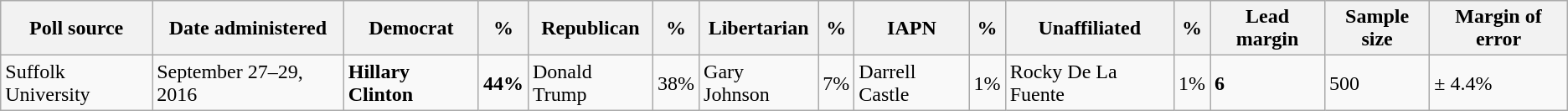<table class="wikitable">
<tr>
<th>Poll source</th>
<th>Date administered</th>
<th>Democrat</th>
<th>%</th>
<th>Republican</th>
<th>%</th>
<th>Libertarian</th>
<th>%</th>
<th>IAPN</th>
<th>%</th>
<th>Unaffiliated</th>
<th>%</th>
<th>Lead margin</th>
<th>Sample size</th>
<th>Margin of error</th>
</tr>
<tr>
<td>Suffolk University</td>
<td>September 27–29, 2016</td>
<td><strong>Hillary Clinton</strong></td>
<td><strong>44%</strong></td>
<td>Donald Trump</td>
<td>38%</td>
<td>Gary Johnson</td>
<td>7%</td>
<td>Darrell Castle</td>
<td>1%</td>
<td>Rocky De La Fuente</td>
<td>1%</td>
<td><strong>6</strong></td>
<td>500</td>
<td>± 4.4%</td>
</tr>
</table>
